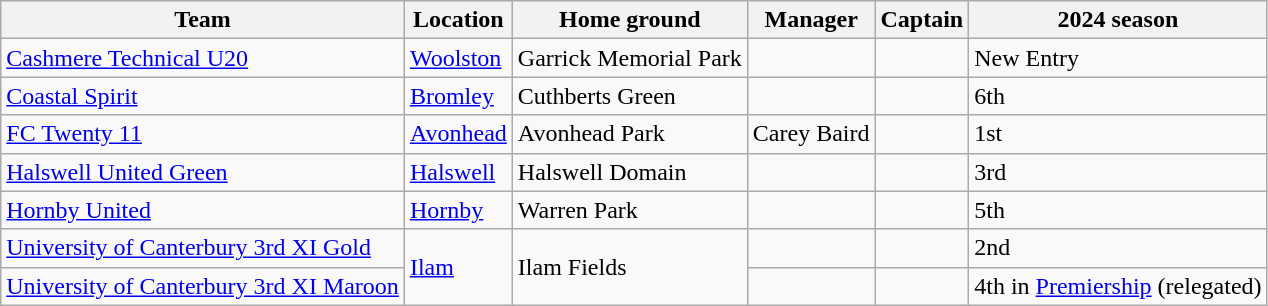<table class="wikitable sortable col6center">
<tr>
<th>Team</th>
<th>Location</th>
<th>Home ground</th>
<th>Manager</th>
<th>Captain</th>
<th>2024 season</th>
</tr>
<tr>
<td><a href='#'>Cashmere Technical U20</a></td>
<td><a href='#'>Woolston</a></td>
<td>Garrick Memorial Park</td>
<td></td>
<td></td>
<td>New Entry</td>
</tr>
<tr>
<td><a href='#'>Coastal Spirit</a></td>
<td><a href='#'>Bromley</a></td>
<td>Cuthberts Green</td>
<td></td>
<td></td>
<td>6th</td>
</tr>
<tr>
<td><a href='#'>FC Twenty 11</a></td>
<td><a href='#'>Avonhead</a></td>
<td>Avonhead Park</td>
<td>Carey Baird</td>
<td></td>
<td>1st</td>
</tr>
<tr>
<td><a href='#'>Halswell United Green</a></td>
<td><a href='#'>Halswell</a></td>
<td>Halswell Domain</td>
<td></td>
<td></td>
<td>3rd</td>
</tr>
<tr>
<td><a href='#'>Hornby United</a></td>
<td><a href='#'>Hornby</a></td>
<td>Warren Park</td>
<td></td>
<td></td>
<td>5th</td>
</tr>
<tr>
<td><a href='#'>University of Canterbury 3rd XI Gold</a></td>
<td rowspan=2><a href='#'>Ilam</a></td>
<td rowspan=2>Ilam Fields</td>
<td></td>
<td></td>
<td>2nd</td>
</tr>
<tr>
<td><a href='#'>University of Canterbury 3rd XI Maroon</a></td>
<td></td>
<td></td>
<td align=center>4th in <a href='#'>Premiership</a> (relegated)</td>
</tr>
</table>
